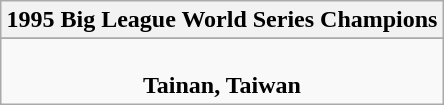<table class="wikitable" style="text-align: center; margin: 0 auto;">
<tr>
<th>1995 Big League World Series Champions</th>
</tr>
<tr>
</tr>
<tr>
<td><br><strong>Tainan, Taiwan</strong></td>
</tr>
</table>
